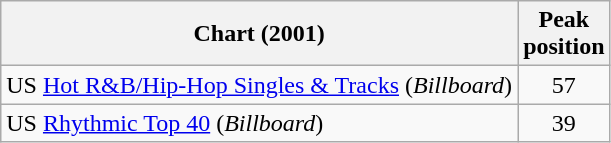<table class="wikitable">
<tr>
<th>Chart (2001)</th>
<th>Peak<br>position</th>
</tr>
<tr>
<td>US <a href='#'>Hot R&B/Hip-Hop Singles & Tracks</a> (<em>Billboard</em>)</td>
<td align="center">57</td>
</tr>
<tr>
<td>US <a href='#'>Rhythmic Top 40</a> (<em>Billboard</em>)</td>
<td align="center">39</td>
</tr>
</table>
